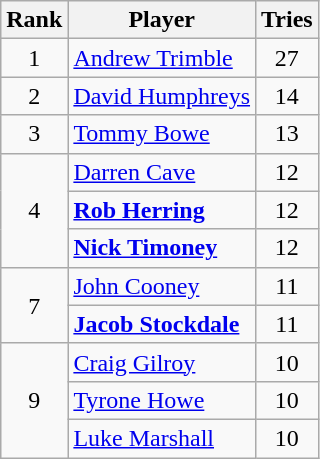<table class="wikitable">
<tr>
<th>Rank</th>
<th>Player</th>
<th>Tries</th>
</tr>
<tr>
<td align=center>1</td>
<td><a href='#'>Andrew Trimble</a></td>
<td align=center>27</td>
</tr>
<tr>
<td align=center>2</td>
<td><a href='#'>David Humphreys</a></td>
<td align=center>14</td>
</tr>
<tr>
<td align=center>3</td>
<td><a href='#'>Tommy Bowe</a></td>
<td align=center>13</td>
</tr>
<tr>
<td align=center rowspan=3>4</td>
<td><a href='#'>Darren Cave</a></td>
<td align=center>12</td>
</tr>
<tr>
<td><strong><a href='#'>Rob Herring</a></strong></td>
<td align=center>12</td>
</tr>
<tr>
<td><strong><a href='#'>Nick Timoney</a></strong></td>
<td align=center>12</td>
</tr>
<tr>
<td align=center rowspan=2>7</td>
<td><a href='#'>John Cooney</a></td>
<td align=center>11</td>
</tr>
<tr>
<td><strong><a href='#'>Jacob Stockdale</a></strong></td>
<td align=center>11</td>
</tr>
<tr>
<td align=center rowspan=3>9</td>
<td><a href='#'>Craig Gilroy</a></td>
<td align=center>10</td>
</tr>
<tr>
<td><a href='#'>Tyrone Howe</a></td>
<td align=center>10</td>
</tr>
<tr>
<td><a href='#'>Luke Marshall</a></td>
<td align=center>10</td>
</tr>
</table>
